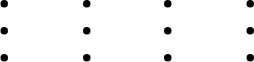<table>
<tr>
<td valign="top" width=20%><br><ul><li></li><li></li><li></li></ul></td>
<td valign="top" width=20%><br><ul><li></li><li></li><li></li></ul></td>
<td valign="top" width=20%><br><ul><li></li><li></li><li></li></ul></td>
<td valign="top" width=20%><br><ul><li></li><li></li><li></li></ul></td>
</tr>
</table>
